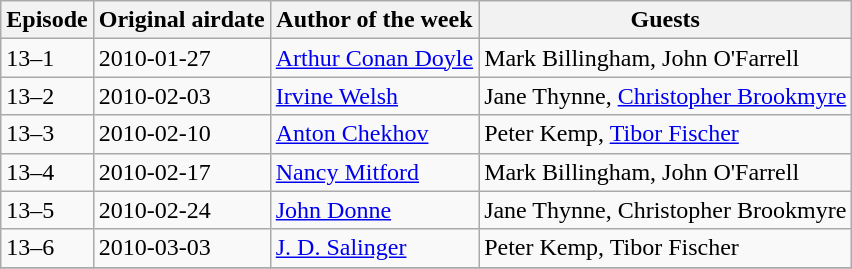<table class="wikitable">
<tr>
<th>Episode</th>
<th>Original airdate</th>
<th>Author of the week</th>
<th>Guests</th>
</tr>
<tr>
<td>13–1</td>
<td>2010-01-27</td>
<td><a href='#'>Arthur Conan Doyle</a></td>
<td>Mark Billingham, John O'Farrell</td>
</tr>
<tr>
<td>13–2</td>
<td>2010-02-03</td>
<td><a href='#'>Irvine Welsh</a></td>
<td>Jane Thynne, <a href='#'>Christopher Brookmyre</a></td>
</tr>
<tr>
<td>13–3</td>
<td>2010-02-10</td>
<td><a href='#'>Anton Chekhov</a></td>
<td>Peter Kemp, <a href='#'>Tibor Fischer</a></td>
</tr>
<tr>
<td>13–4</td>
<td>2010-02-17</td>
<td><a href='#'>Nancy Mitford</a></td>
<td>Mark Billingham, John O'Farrell</td>
</tr>
<tr>
<td>13–5</td>
<td>2010-02-24</td>
<td><a href='#'>John Donne</a></td>
<td>Jane Thynne, Christopher Brookmyre</td>
</tr>
<tr>
<td>13–6</td>
<td>2010-03-03</td>
<td><a href='#'>J. D. Salinger</a></td>
<td>Peter Kemp, Tibor Fischer</td>
</tr>
<tr>
</tr>
</table>
